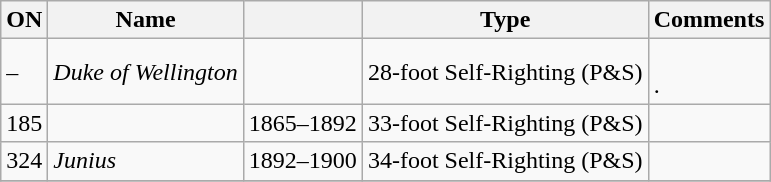<table class="wikitable">
<tr>
<th>ON</th>
<th>Name</th>
<th></th>
<th>Type</th>
<th>Comments</th>
</tr>
<tr>
<td>–</td>
<td><em>Duke of Wellington</em></td>
<td></td>
<td>28-foot Self-Righting (P&S)</td>
<td><br>.<br></td>
</tr>
<tr>
<td>185</td>
<td></td>
<td>1865–1892</td>
<td>33-foot Self-Righting (P&S)</td>
<td></td>
</tr>
<tr>
<td>324</td>
<td><em>Junius</em></td>
<td>1892–1900</td>
<td>34-foot Self-Righting (P&S)</td>
<td></td>
</tr>
<tr>
</tr>
</table>
